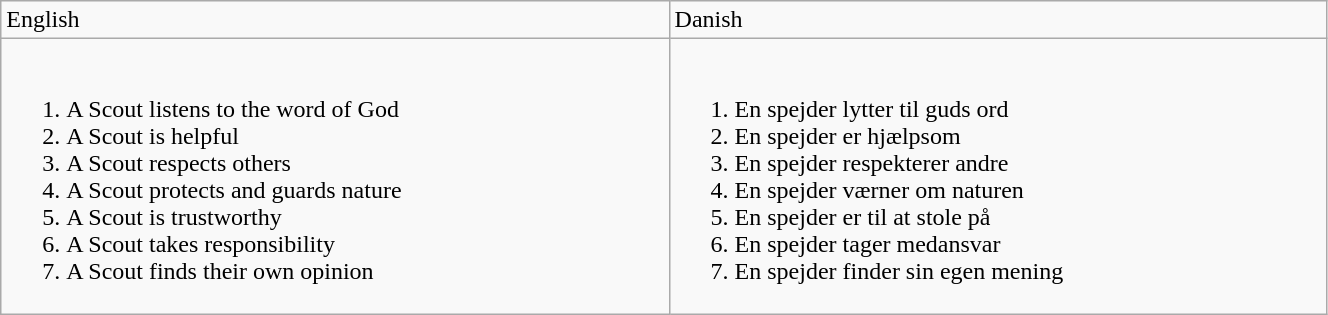<table class="wikitable" width="70%">
<tr>
<td>English</td>
<td>Danish</td>
</tr>
<tr>
<td><br><ol><li>A Scout listens to the word of God</li><li>A Scout is helpful</li><li>A Scout respects others</li><li>A Scout protects and guards nature</li><li>A Scout is trustworthy</li><li>A Scout takes responsibility</li><li>A Scout finds their own opinion</li></ol></td>
<td><br><ol><li>En spejder lytter til guds ord</li><li>En spejder er hjælpsom</li><li>En spejder respekterer andre</li><li>En spejder værner om naturen</li><li>En spejder er til at stole på</li><li>En spejder tager medansvar</li><li>En spejder finder sin egen mening</li></ol></td>
</tr>
</table>
